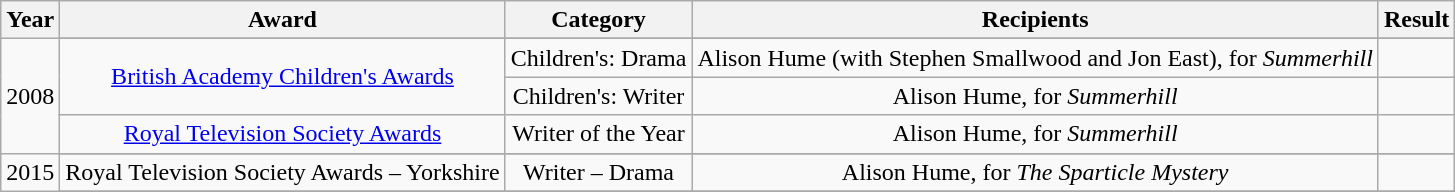<table class="wikitable" style="text-align:center">
<tr>
<th>Year</th>
<th>Award</th>
<th>Category</th>
<th>Recipients</th>
<th>Result</th>
</tr>
<tr>
<td rowspan="4" scope="row" style="text-align:center;">2008</td>
</tr>
<tr>
<td rowspan="2" scope="row" style="text-align:center;"><a href='#'>British Academy Children's Awards</a></td>
<td>Children's: Drama</td>
<td>Alison Hume (with Stephen Smallwood and Jon East), for <em>Summerhill</em></td>
<td></td>
</tr>
<tr>
<td>Children's: Writer</td>
<td>Alison Hume, for <em>Summerhill</em></td>
<td></td>
</tr>
<tr>
<td><a href='#'>Royal Television Society Awards</a></td>
<td>Writer of the Year</td>
<td>Alison Hume, for <em>Summerhill</em></td>
<td></td>
</tr>
<tr>
<td rowspan="4" scope="row" style="text-align:center;">2015</td>
</tr>
<tr>
<td>Royal Television Society Awards – Yorkshire</td>
<td>Writer – Drama</td>
<td>Alison Hume, for <em>The Sparticle Mystery</em></td>
<td></td>
</tr>
<tr>
</tr>
</table>
